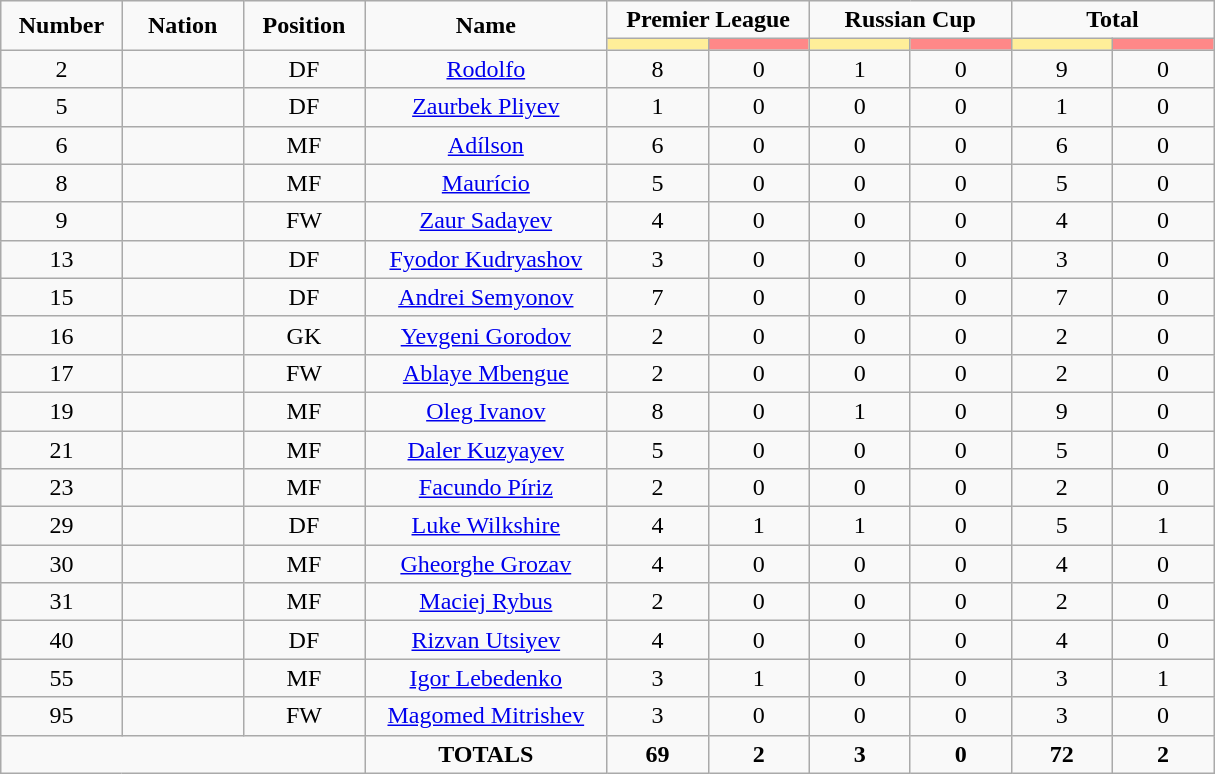<table class="wikitable" style="font-size: 100%; text-align: center;">
<tr>
<td rowspan="2" width="10%" align="center"><strong>Number</strong></td>
<td rowspan="2" width="10%" align="center"><strong>Nation</strong></td>
<td rowspan="2" width="10%" align="center"><strong>Position</strong></td>
<td rowspan="2" width="20%" align="center"><strong>Name</strong></td>
<td colspan="2" align="center"><strong>Premier League</strong></td>
<td colspan="2" align="center"><strong>Russian Cup</strong></td>
<td colspan="2" align="center"><strong>Total</strong></td>
</tr>
<tr>
<th width=60 style="background: #FFEE99"></th>
<th width=60 style="background: #FF8888"></th>
<th width=60 style="background: #FFEE99"></th>
<th width=60 style="background: #FF8888"></th>
<th width=60 style="background: #FFEE99"></th>
<th width=60 style="background: #FF8888"></th>
</tr>
<tr>
<td>2</td>
<td></td>
<td>DF</td>
<td><a href='#'>Rodolfo</a></td>
<td>8</td>
<td>0</td>
<td>1</td>
<td>0</td>
<td>9</td>
<td>0</td>
</tr>
<tr>
<td>5</td>
<td></td>
<td>DF</td>
<td><a href='#'>Zaurbek Pliyev</a></td>
<td>1</td>
<td>0</td>
<td>0</td>
<td>0</td>
<td>1</td>
<td>0</td>
</tr>
<tr>
<td>6</td>
<td></td>
<td>MF</td>
<td><a href='#'>Adílson</a></td>
<td>6</td>
<td>0</td>
<td>0</td>
<td>0</td>
<td>6</td>
<td>0</td>
</tr>
<tr>
<td>8</td>
<td></td>
<td>MF</td>
<td><a href='#'>Maurício</a></td>
<td>5</td>
<td>0</td>
<td>0</td>
<td>0</td>
<td>5</td>
<td>0</td>
</tr>
<tr>
<td>9</td>
<td></td>
<td>FW</td>
<td><a href='#'>Zaur Sadayev</a></td>
<td>4</td>
<td>0</td>
<td>0</td>
<td>0</td>
<td>4</td>
<td>0</td>
</tr>
<tr>
<td>13</td>
<td></td>
<td>DF</td>
<td><a href='#'>Fyodor Kudryashov</a></td>
<td>3</td>
<td>0</td>
<td>0</td>
<td>0</td>
<td>3</td>
<td>0</td>
</tr>
<tr>
<td>15</td>
<td></td>
<td>DF</td>
<td><a href='#'>Andrei Semyonov</a></td>
<td>7</td>
<td>0</td>
<td>0</td>
<td>0</td>
<td>7</td>
<td>0</td>
</tr>
<tr>
<td>16</td>
<td></td>
<td>GK</td>
<td><a href='#'>Yevgeni Gorodov</a></td>
<td>2</td>
<td>0</td>
<td>0</td>
<td>0</td>
<td>2</td>
<td>0</td>
</tr>
<tr>
<td>17</td>
<td></td>
<td>FW</td>
<td><a href='#'>Ablaye Mbengue</a></td>
<td>2</td>
<td>0</td>
<td>0</td>
<td>0</td>
<td>2</td>
<td>0</td>
</tr>
<tr>
<td>19</td>
<td></td>
<td>MF</td>
<td><a href='#'>Oleg Ivanov</a></td>
<td>8</td>
<td>0</td>
<td>1</td>
<td>0</td>
<td>9</td>
<td>0</td>
</tr>
<tr>
<td>21</td>
<td></td>
<td>MF</td>
<td><a href='#'>Daler Kuzyayev</a></td>
<td>5</td>
<td>0</td>
<td>0</td>
<td>0</td>
<td>5</td>
<td>0</td>
</tr>
<tr>
<td>23</td>
<td></td>
<td>MF</td>
<td><a href='#'>Facundo Píriz</a></td>
<td>2</td>
<td>0</td>
<td>0</td>
<td>0</td>
<td>2</td>
<td>0</td>
</tr>
<tr>
<td>29</td>
<td></td>
<td>DF</td>
<td><a href='#'>Luke Wilkshire</a></td>
<td>4</td>
<td>1</td>
<td>1</td>
<td>0</td>
<td>5</td>
<td>1</td>
</tr>
<tr>
<td>30</td>
<td></td>
<td>MF</td>
<td><a href='#'>Gheorghe Grozav</a></td>
<td>4</td>
<td>0</td>
<td>0</td>
<td>0</td>
<td>4</td>
<td>0</td>
</tr>
<tr>
<td>31</td>
<td></td>
<td>MF</td>
<td><a href='#'>Maciej Rybus</a></td>
<td>2</td>
<td>0</td>
<td>0</td>
<td>0</td>
<td>2</td>
<td>0</td>
</tr>
<tr>
<td>40</td>
<td></td>
<td>DF</td>
<td><a href='#'>Rizvan Utsiyev</a></td>
<td>4</td>
<td>0</td>
<td>0</td>
<td>0</td>
<td>4</td>
<td>0</td>
</tr>
<tr>
<td>55</td>
<td></td>
<td>MF</td>
<td><a href='#'>Igor Lebedenko</a></td>
<td>3</td>
<td>1</td>
<td>0</td>
<td>0</td>
<td>3</td>
<td>1</td>
</tr>
<tr>
<td>95</td>
<td></td>
<td>FW</td>
<td><a href='#'>Magomed Mitrishev</a></td>
<td>3</td>
<td>0</td>
<td>0</td>
<td>0</td>
<td>3</td>
<td>0</td>
</tr>
<tr>
<td colspan="3"></td>
<td><strong>TOTALS</strong></td>
<td><strong>69</strong></td>
<td><strong>2</strong></td>
<td><strong>3</strong></td>
<td><strong>0</strong></td>
<td><strong>72</strong></td>
<td><strong>2</strong></td>
</tr>
</table>
